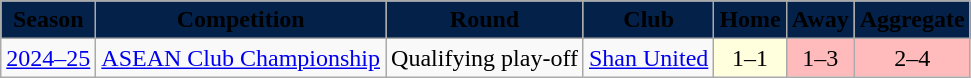<table class="wikitable">
<tr>
<th style="background:#04214A"><span> Season</span></th>
<th style="background:#04214A"><span> Competition</span></th>
<th style="background:#04214A"><span> Round</span></th>
<th style="background:#04214A"><span> Club</span></th>
<th style="background:#04214A"><span> Home</span></th>
<th style="background:#04214A"><span> Away</span></th>
<th style="background:#04214A"><span> Aggregate</span></th>
</tr>
<tr>
<td><a href='#'>2024–25</a></td>
<td><a href='#'>ASEAN Club Championship</a></td>
<td>Qualifying play-off</td>
<td> <a href='#'>Shan United</a></td>
<td style="text-align:center; background:#ffd;">1–1</td>
<td style="text-align:center; background:#FFBBBB;">1–3</td>
<td style="text-align:center; background:#FFBBBB;" rowspan="2">2–4</td>
</tr>
</table>
